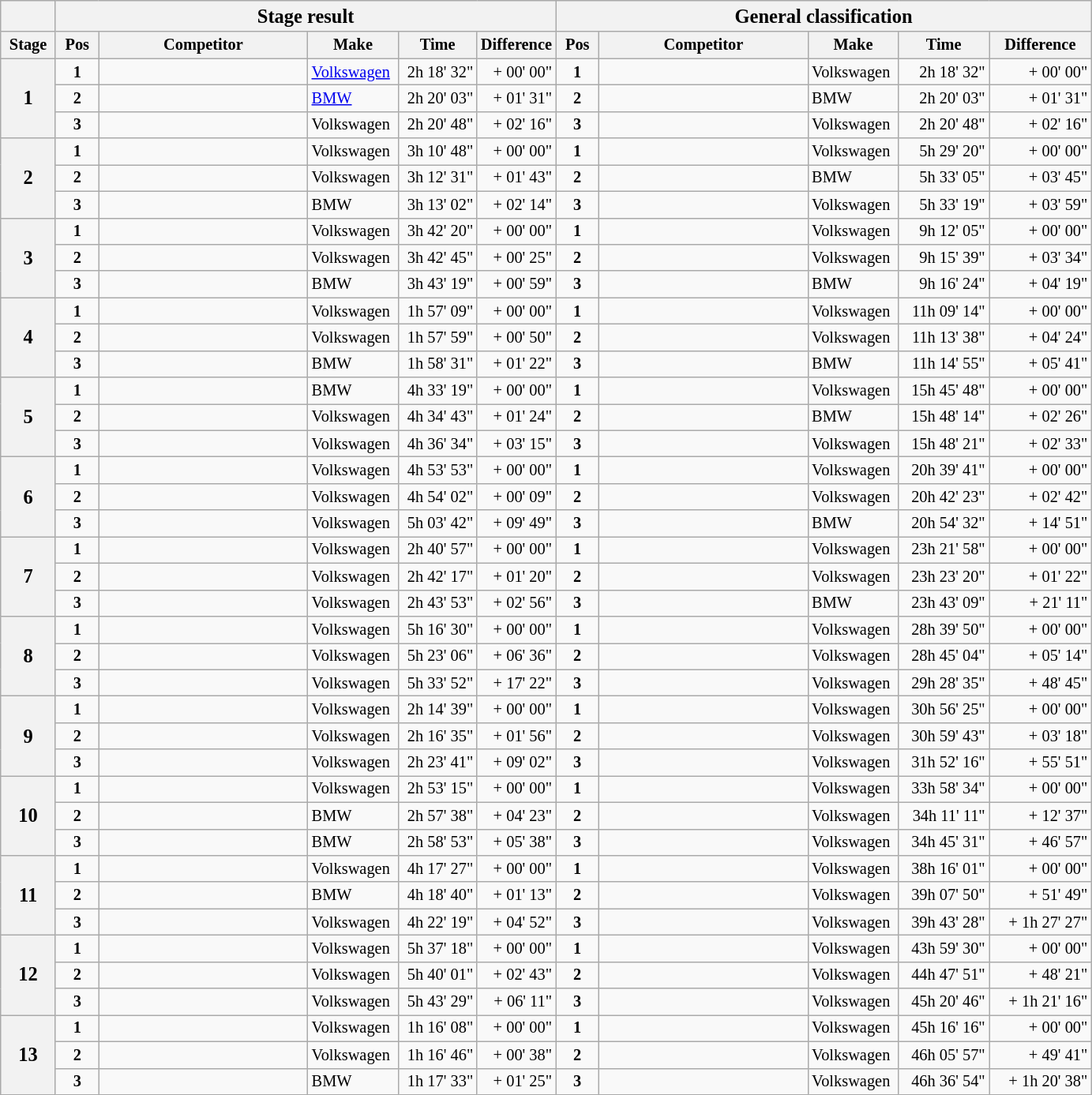<table class="wikitable" style="font-size:85%;">
<tr>
<th></th>
<th colspan=5><big>Stage result </big></th>
<th colspan=5><big>General classification</big></th>
</tr>
<tr>
<th width="40px">Stage</th>
<th width="30px">Pos</th>
<th width="170px">Competitor</th>
<th width="70px">Make</th>
<th width="60px">Time</th>
<th width="60px">Difference</th>
<th width="30px">Pos</th>
<th width="170px">Competitor</th>
<th width="70px">Make</th>
<th width="70px">Time</th>
<th width="80px">Difference</th>
</tr>
<tr>
<th rowspan=3><big>1</big></th>
<td align="center"><strong>1</strong></td>
<td> <br></td>
<td><a href='#'>Volkswagen</a></td>
<td align="right">2h 18' 32"</td>
<td align="right">+ 00' 00"</td>
<td align="center"><strong>1</strong></td>
<td> <br></td>
<td>Volkswagen</td>
<td align="right">2h 18' 32"</td>
<td align="right">+ 00' 00"</td>
</tr>
<tr>
<td align="center"><strong>2</strong></td>
<td> <br></td>
<td><a href='#'>BMW</a></td>
<td align="right">2h 20' 03"</td>
<td align="right">+ 01' 31"</td>
<td align="center"><strong>2</strong></td>
<td> <br></td>
<td>BMW</td>
<td align="right">2h 20' 03"</td>
<td align="right">+ 01' 31"</td>
</tr>
<tr>
<td align="center"><strong>3</strong></td>
<td> <br></td>
<td>Volkswagen</td>
<td align="right">2h 20' 48"</td>
<td align="right">+ 02' 16"</td>
<td align="center"><strong>3</strong></td>
<td> <br></td>
<td>Volkswagen</td>
<td align="right">2h 20' 48"</td>
<td align="right">+ 02' 16"</td>
</tr>
<tr>
<th rowspan=3><big>2</big></th>
<td align="center"><strong>1</strong></td>
<td> <br></td>
<td>Volkswagen</td>
<td align="right">3h 10' 48"</td>
<td align="right">+ 00' 00"</td>
<td align="center"><strong>1</strong></td>
<td> <br></td>
<td>Volkswagen</td>
<td align="right">5h 29' 20"</td>
<td align="right">+ 00' 00"</td>
</tr>
<tr>
<td align="center"><strong>2</strong></td>
<td> <br></td>
<td>Volkswagen</td>
<td align="right">3h 12' 31"</td>
<td align="right">+ 01' 43"</td>
<td align="center"><strong>2</strong></td>
<td> <br></td>
<td>BMW</td>
<td align="right">5h 33' 05"</td>
<td align="right">+ 03' 45"</td>
</tr>
<tr>
<td align="center"><strong>3</strong></td>
<td> <br></td>
<td>BMW</td>
<td align="right">3h 13' 02"</td>
<td align="right">+ 02' 14"</td>
<td align="center"><strong>3</strong></td>
<td> <br></td>
<td>Volkswagen</td>
<td align="right">5h 33' 19"</td>
<td align="right">+ 03' 59"</td>
</tr>
<tr>
<th rowspan=3><big>3</big></th>
<td align="center"><strong>1</strong></td>
<td> <br></td>
<td>Volkswagen</td>
<td align="right">3h 42' 20"</td>
<td align="right">+ 00' 00"</td>
<td align="center"><strong>1</strong></td>
<td> <br></td>
<td>Volkswagen</td>
<td align="right">9h 12' 05"</td>
<td align="right">+ 00' 00"</td>
</tr>
<tr>
<td align="center"><strong>2</strong></td>
<td> <br></td>
<td>Volkswagen</td>
<td align="right">3h 42' 45"</td>
<td align="right">+ 00' 25"</td>
<td align="center"><strong>2</strong></td>
<td> <br></td>
<td>Volkswagen</td>
<td align="right">9h 15' 39"</td>
<td align="right">+ 03' 34"</td>
</tr>
<tr>
<td align="center"><strong>3</strong></td>
<td> <br></td>
<td>BMW</td>
<td align="right">3h 43' 19"</td>
<td align="right">+ 00' 59"</td>
<td align="center"><strong>3</strong></td>
<td> <br></td>
<td>BMW</td>
<td align="right">9h 16' 24"</td>
<td align="right">+ 04' 19"</td>
</tr>
<tr>
<th rowspan=3><big>4</big></th>
<td align="center"><strong>1</strong></td>
<td> <br></td>
<td>Volkswagen</td>
<td align="right">1h 57' 09"</td>
<td align="right">+ 00' 00"</td>
<td align="center"><strong>1</strong></td>
<td> <br></td>
<td>Volkswagen</td>
<td align="right">11h 09' 14"</td>
<td align="right">+ 00' 00"</td>
</tr>
<tr>
<td align="center"><strong>2</strong></td>
<td> <br></td>
<td>Volkswagen</td>
<td align="right">1h 57' 59"</td>
<td align="right">+ 00' 50"</td>
<td align="center"><strong>2</strong></td>
<td> <br></td>
<td>Volkswagen</td>
<td align="right">11h 13' 38"</td>
<td align="right">+ 04' 24"</td>
</tr>
<tr>
<td align="center"><strong>3</strong></td>
<td> <br></td>
<td>BMW</td>
<td align="right">1h 58' 31"</td>
<td align="right">+ 01' 22"</td>
<td align="center"><strong>3</strong></td>
<td> <br></td>
<td>BMW</td>
<td align="right">11h 14' 55"</td>
<td align="right">+ 05' 41"</td>
</tr>
<tr>
<th rowspan=3><big>5</big></th>
<td align="center"><strong>1</strong></td>
<td> <br></td>
<td>BMW</td>
<td align="right">4h 33' 19"</td>
<td align="right">+ 00' 00"</td>
<td align="center"><strong>1</strong></td>
<td> <br></td>
<td>Volkswagen</td>
<td align="right">15h 45' 48"</td>
<td align="right">+ 00' 00"</td>
</tr>
<tr>
<td align="center"><strong>2</strong></td>
<td> <br></td>
<td>Volkswagen</td>
<td align="right">4h 34' 43"</td>
<td align="right">+ 01' 24"</td>
<td align="center"><strong>2</strong></td>
<td> <br></td>
<td>BMW</td>
<td align="right">15h 48' 14"</td>
<td align="right">+ 02' 26"</td>
</tr>
<tr>
<td align="center"><strong>3</strong></td>
<td> <br></td>
<td>Volkswagen</td>
<td align="right">4h 36' 34"</td>
<td align="right">+ 03' 15"</td>
<td align="center"><strong>3</strong></td>
<td> <br></td>
<td>Volkswagen</td>
<td align="right">15h 48' 21"</td>
<td align="right">+ 02' 33"</td>
</tr>
<tr>
<th rowspan=3><big>6</big></th>
<td align="center"><strong>1</strong></td>
<td> <br></td>
<td>Volkswagen</td>
<td align="right">4h 53' 53"</td>
<td align="right">+ 00' 00"</td>
<td align="center"><strong>1</strong></td>
<td> <br></td>
<td>Volkswagen</td>
<td align="right">20h 39' 41"</td>
<td align="right">+ 00' 00"</td>
</tr>
<tr>
<td align="center"><strong>2</strong></td>
<td> <br></td>
<td>Volkswagen</td>
<td align="right">4h 54' 02"</td>
<td align="right">+ 00' 09"</td>
<td align="center"><strong>2</strong></td>
<td> <br></td>
<td>Volkswagen</td>
<td align="right">20h 42' 23"</td>
<td align="right">+ 02' 42"</td>
</tr>
<tr>
<td align="center"><strong>3</strong></td>
<td> <br></td>
<td>Volkswagen</td>
<td align="right">5h 03' 42"</td>
<td align="right">+ 09' 49"</td>
<td align="center"><strong>3</strong></td>
<td> <br></td>
<td>BMW</td>
<td align="right">20h 54' 32"</td>
<td align="right">+ 14' 51"</td>
</tr>
<tr>
<th rowspan=3><big>7</big></th>
<td align="center"><strong>1</strong></td>
<td> <br></td>
<td>Volkswagen</td>
<td align="right">2h 40' 57"</td>
<td align="right">+ 00' 00"</td>
<td align="center"><strong>1</strong></td>
<td> <br></td>
<td>Volkswagen</td>
<td align="right">23h 21' 58"</td>
<td align="right">+ 00' 00"</td>
</tr>
<tr>
<td align="center"><strong>2</strong></td>
<td> <br></td>
<td>Volkswagen</td>
<td align="right">2h 42' 17"</td>
<td align="right">+ 01' 20"</td>
<td align="center"><strong>2</strong></td>
<td> <br></td>
<td>Volkswagen</td>
<td align="right">23h 23' 20"</td>
<td align="right">+ 01' 22"</td>
</tr>
<tr>
<td align="center"><strong>3</strong></td>
<td> <br></td>
<td>Volkswagen</td>
<td align="right">2h 43' 53"</td>
<td align="right">+ 02' 56"</td>
<td align="center"><strong>3</strong></td>
<td> <br></td>
<td>BMW</td>
<td align="right">23h 43' 09"</td>
<td align="right">+ 21' 11"</td>
</tr>
<tr>
<th rowspan=3><big>8</big></th>
<td align="center"><strong>1</strong></td>
<td> <br></td>
<td>Volkswagen</td>
<td align="right">5h 16' 30"</td>
<td align="right">+ 00' 00"</td>
<td align="center"><strong>1</strong></td>
<td> <br></td>
<td>Volkswagen</td>
<td align="right">28h 39' 50"</td>
<td align="right">+ 00' 00"</td>
</tr>
<tr>
<td align="center"><strong>2</strong></td>
<td> <br></td>
<td>Volkswagen</td>
<td align="right">5h 23' 06"</td>
<td align="right">+ 06' 36"</td>
<td align="center"><strong>2</strong></td>
<td> <br></td>
<td>Volkswagen</td>
<td align="right">28h 45' 04"</td>
<td align="right">+ 05' 14"</td>
</tr>
<tr>
<td align="center"><strong>3</strong></td>
<td> <br></td>
<td>Volkswagen</td>
<td align="right">5h 33' 52"</td>
<td align="right">+ 17' 22"</td>
<td align="center"><strong>3</strong></td>
<td> <br></td>
<td>Volkswagen</td>
<td align="right">29h 28' 35"</td>
<td align="right">+ 48' 45"</td>
</tr>
<tr>
<th rowspan=3><big>9</big></th>
<td align="center"><strong>1</strong></td>
<td> <br></td>
<td>Volkswagen</td>
<td align="right">2h 14' 39"</td>
<td align="right">+ 00' 00"</td>
<td align="center"><strong>1</strong></td>
<td> <br></td>
<td>Volkswagen</td>
<td align="right">30h 56' 25"</td>
<td align="right">+ 00' 00"</td>
</tr>
<tr>
<td align="center"><strong>2</strong></td>
<td> <br></td>
<td>Volkswagen</td>
<td align="right">2h 16' 35"</td>
<td align="right">+ 01' 56"</td>
<td align="center"><strong>2</strong></td>
<td> <br></td>
<td>Volkswagen</td>
<td align="right">30h 59' 43"</td>
<td align="right">+ 03' 18"</td>
</tr>
<tr>
<td align="center"><strong>3</strong></td>
<td> <br></td>
<td>Volkswagen</td>
<td align="right">2h 23' 41"</td>
<td align="right">+ 09' 02"</td>
<td align="center"><strong>3</strong></td>
<td> <br></td>
<td>Volkswagen</td>
<td align="right">31h 52' 16"</td>
<td align="right">+ 55' 51"</td>
</tr>
<tr>
<th rowspan=3><big>10</big></th>
<td align="center"><strong>1</strong></td>
<td> <br></td>
<td>Volkswagen</td>
<td align="right">2h 53' 15"</td>
<td align="right">+ 00' 00"</td>
<td align="center"><strong>1</strong></td>
<td> <br></td>
<td>Volkswagen</td>
<td align="right">33h 58' 34"</td>
<td align="right">+ 00' 00"</td>
</tr>
<tr>
<td align="center"><strong>2</strong></td>
<td> <br></td>
<td>BMW</td>
<td align="right">2h 57' 38"</td>
<td align="right">+ 04' 23"</td>
<td align="center"><strong>2</strong></td>
<td> <br></td>
<td>Volkswagen</td>
<td align="right">34h 11' 11"</td>
<td align="right">+ 12' 37"</td>
</tr>
<tr>
<td align="center"><strong>3</strong></td>
<td> <br></td>
<td>BMW</td>
<td align="right">2h 58' 53"</td>
<td align="right">+ 05' 38"</td>
<td align="center"><strong>3</strong></td>
<td> <br></td>
<td>Volkswagen</td>
<td align="right">34h 45' 31"</td>
<td align="right">+ 46' 57"</td>
</tr>
<tr>
<th rowspan=3><big>11</big></th>
<td align="center"><strong>1</strong></td>
<td> <br></td>
<td>Volkswagen</td>
<td align="right">4h 17' 27"</td>
<td align="right">+ 00' 00"</td>
<td align="center"><strong>1</strong></td>
<td> <br></td>
<td>Volkswagen</td>
<td align="right">38h 16' 01"</td>
<td align="right">+ 00' 00"</td>
</tr>
<tr>
<td align="center"><strong>2</strong></td>
<td> <br></td>
<td>BMW</td>
<td align="right">4h 18' 40"</td>
<td align="right">+ 01' 13"</td>
<td align="center"><strong>2</strong></td>
<td> <br></td>
<td>Volkswagen</td>
<td align="right">39h 07' 50"</td>
<td align="right">+ 51' 49"</td>
</tr>
<tr>
<td align="center"><strong>3</strong></td>
<td> <br></td>
<td>Volkswagen</td>
<td align="right">4h 22' 19"</td>
<td align="right">+ 04' 52"</td>
<td align="center"><strong>3</strong></td>
<td> <br></td>
<td>Volkswagen</td>
<td align="right">39h 43' 28"</td>
<td align="right">+ 1h 27' 27"</td>
</tr>
<tr>
<th rowspan=3><big>12</big></th>
<td align="center"><strong>1</strong></td>
<td> <br></td>
<td>Volkswagen</td>
<td align="right">5h 37' 18"</td>
<td align="right">+ 00' 00"</td>
<td align="center"><strong>1</strong></td>
<td> <br></td>
<td>Volkswagen</td>
<td align="right">43h 59' 30"</td>
<td align="right">+ 00' 00"</td>
</tr>
<tr>
<td align="center"><strong>2</strong></td>
<td> <br></td>
<td>Volkswagen</td>
<td align="right">5h 40' 01"</td>
<td align="right">+ 02' 43"</td>
<td align="center"><strong>2</strong></td>
<td> <br></td>
<td>Volkswagen</td>
<td align="right">44h 47' 51"</td>
<td align="right">+ 48' 21"</td>
</tr>
<tr>
<td align="center"><strong>3</strong></td>
<td> <br></td>
<td>Volkswagen</td>
<td align="right">5h 43' 29"</td>
<td align="right">+ 06' 11"</td>
<td align="center"><strong>3</strong></td>
<td> <br></td>
<td>Volkswagen</td>
<td align="right">45h 20' 46"</td>
<td align="right">+ 1h 21' 16"</td>
</tr>
<tr>
<th rowspan=3><big>13</big></th>
<td align="center"><strong>1</strong></td>
<td> <br></td>
<td>Volkswagen</td>
<td align="right">1h 16' 08"</td>
<td align="right">+ 00' 00"</td>
<td align="center"><strong>1</strong></td>
<td> <br></td>
<td>Volkswagen</td>
<td align="right">45h 16' 16"</td>
<td align="right">+ 00' 00"</td>
</tr>
<tr>
<td align="center"><strong>2</strong></td>
<td> <br></td>
<td>Volkswagen</td>
<td align="right">1h 16' 46"</td>
<td align="right">+ 00' 38"</td>
<td align="center"><strong>2</strong></td>
<td> <br></td>
<td>Volkswagen</td>
<td align="right">46h 05' 57"</td>
<td align="right">+ 49' 41"</td>
</tr>
<tr>
<td align="center"><strong>3</strong></td>
<td> <br></td>
<td>BMW</td>
<td align="right">1h 17' 33"</td>
<td align="right">+ 01' 25"</td>
<td align="center"><strong>3</strong></td>
<td> <br></td>
<td>Volkswagen</td>
<td align="right">46h 36' 54"</td>
<td align="right">+ 1h 20' 38"</td>
</tr>
</table>
